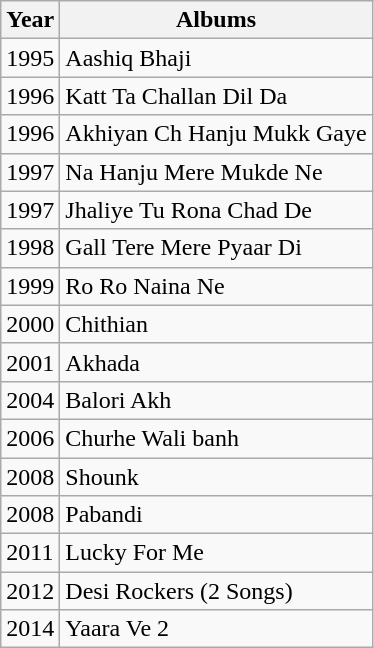<table class="wikitable">
<tr>
<th>Year</th>
<th>Albums</th>
</tr>
<tr>
<td>1995</td>
<td>Aashiq Bhaji</td>
</tr>
<tr>
<td>1996</td>
<td>Katt Ta Challan Dil Da</td>
</tr>
<tr>
<td>1996</td>
<td>Akhiyan Ch Hanju Mukk Gaye</td>
</tr>
<tr>
<td>1997</td>
<td>Na Hanju Mere Mukde Ne</td>
</tr>
<tr>
<td>1997</td>
<td>Jhaliye Tu Rona Chad De</td>
</tr>
<tr>
<td>1998</td>
<td>Gall Tere Mere Pyaar Di</td>
</tr>
<tr>
<td>1999</td>
<td>Ro Ro Naina Ne</td>
</tr>
<tr>
<td>2000</td>
<td>Chithian</td>
</tr>
<tr>
<td>2001</td>
<td>Akhada</td>
</tr>
<tr>
<td>2004</td>
<td>Balori Akh</td>
</tr>
<tr>
<td>2006</td>
<td>Churhe Wali banh</td>
</tr>
<tr>
<td>2008</td>
<td>Shounk</td>
</tr>
<tr>
<td>2008</td>
<td>Pabandi</td>
</tr>
<tr>
<td>2011</td>
<td>Lucky For Me</td>
</tr>
<tr>
<td>2012</td>
<td>Desi Rockers (2 Songs)</td>
</tr>
<tr>
<td>2014</td>
<td>Yaara Ve 2</td>
</tr>
</table>
